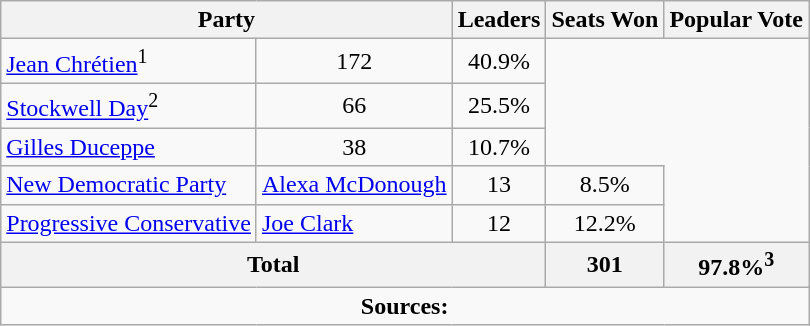<table class="wikitable">
<tr>
<th colspan="2">Party</th>
<th>Leaders</th>
<th>Seats Won</th>
<th>Popular Vote</th>
</tr>
<tr>
<td><a href='#'>Jean Chrétien</a><sup>1</sup></td>
<td align=center>172</td>
<td align=center>40.9%</td>
</tr>
<tr>
<td><a href='#'>Stockwell Day</a><sup>2</sup></td>
<td align=center>66</td>
<td align=center>25.5%</td>
</tr>
<tr>
<td><a href='#'>Gilles Duceppe</a></td>
<td align=center>38</td>
<td align=center>10.7%</td>
</tr>
<tr>
<td><a href='#'>New Democratic Party</a></td>
<td><a href='#'>Alexa McDonough</a></td>
<td align=center>13</td>
<td align=center>8.5%</td>
</tr>
<tr>
<td><a href='#'>Progressive Conservative</a></td>
<td><a href='#'>Joe Clark</a></td>
<td align=center>12</td>
<td align=center>12.2%</td>
</tr>
<tr>
<th colspan=3 align=left>Total</th>
<th align=center>301</th>
<th align=center>97.8%<sup>3</sup></th>
</tr>
<tr>
<td align="center" colspan=5><strong>Sources:</strong> </td>
</tr>
</table>
